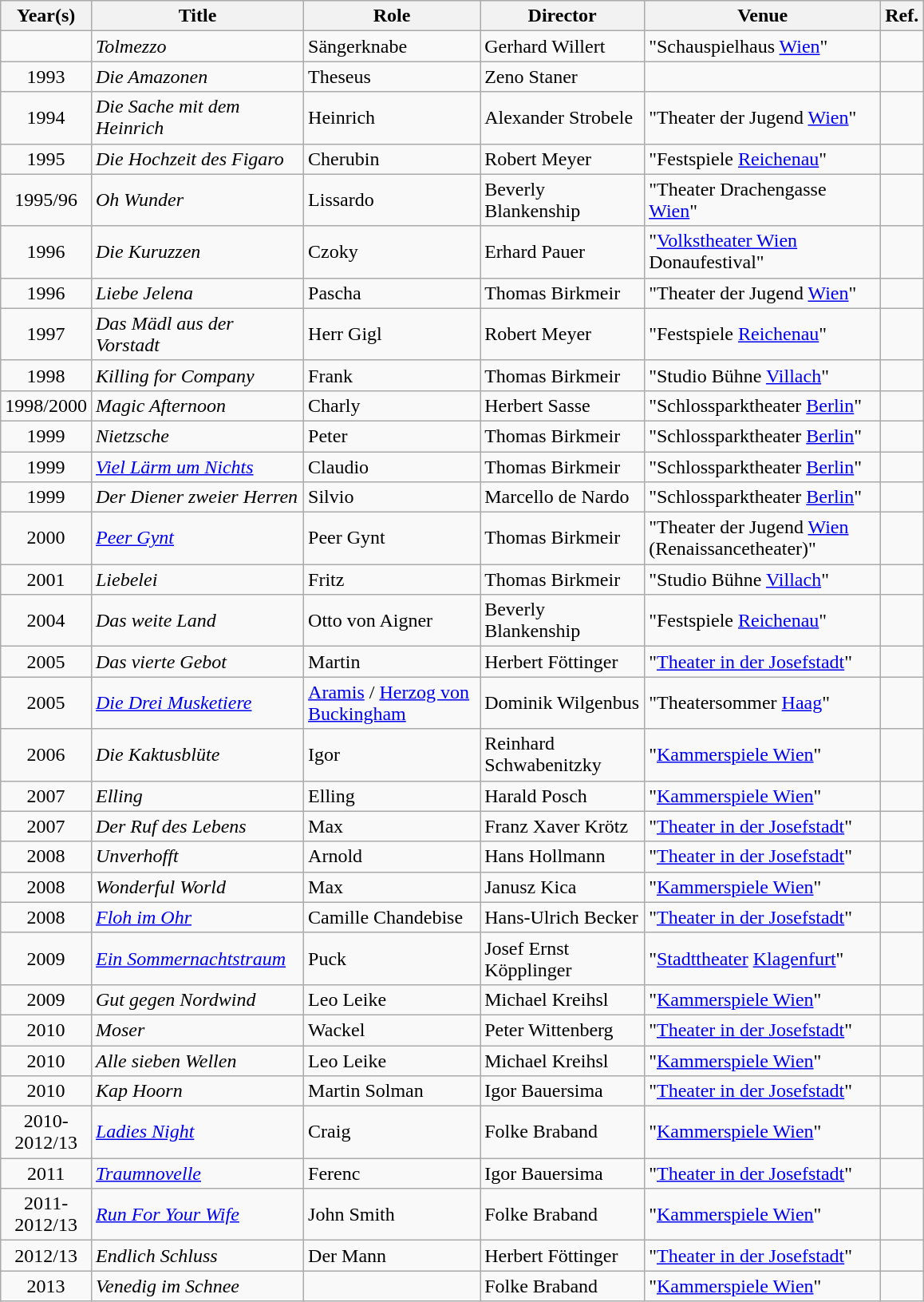<table class="wikitable sortable jquery-tablesorter">
<tr>
<th style="width:40px;">Year(s)</th>
<th style="width:170px;">Title</th>
<th style="width:140px;" class="unsortable">Role</th>
<th style="width:130px;">Director</th>
<th style="width:190px;">Venue</th>
<th class="unsortable">Ref.</th>
</tr>
<tr>
<td style="text-align:center"></td>
<td><em>Tolmezzo</em></td>
<td>Sängerknabe</td>
<td>Gerhard Willert</td>
<td>"Schauspielhaus <a href='#'>Wien</a>"</td>
<td style="text-align:center"></td>
</tr>
<tr>
<td style="text-align:center">1993</td>
<td><em>Die Amazonen</em></td>
<td>Theseus</td>
<td>Zeno Staner</td>
<td></td>
<td style="text-align:center"></td>
</tr>
<tr>
<td style="text-align:center">1994</td>
<td><em>Die Sache mit dem Heinrich</em></td>
<td>Heinrich</td>
<td>Alexander Strobele</td>
<td>"Theater der Jugend <a href='#'>Wien</a>"</td>
<td style="text-align:center"></td>
</tr>
<tr>
<td style="text-align:center">1995</td>
<td><em>Die Hochzeit des Figaro</em></td>
<td>Cherubin</td>
<td>Robert Meyer</td>
<td>"Festspiele <a href='#'>Reichenau</a>"</td>
<td style="text-align:center"></td>
</tr>
<tr>
<td style="text-align:center">1995/96</td>
<td><em>Oh Wunder</em></td>
<td>Lissardo</td>
<td>Beverly Blankenship</td>
<td>"Theater Drachengasse <a href='#'>Wien</a>"</td>
<td style="text-align:center"></td>
</tr>
<tr>
<td style="text-align:center">1996</td>
<td><em>Die Kuruzzen</em></td>
<td>Czoky</td>
<td>Erhard Pauer</td>
<td>"<a href='#'>Volkstheater Wien</a> Donaufestival"</td>
<td style="text-align:center"></td>
</tr>
<tr>
<td style="text-align:center">1996</td>
<td><em>Liebe Jelena</em></td>
<td>Pascha</td>
<td>Thomas Birkmeir</td>
<td>"Theater der Jugend <a href='#'>Wien</a>"</td>
<td style="text-align:center"></td>
</tr>
<tr>
<td style="text-align:center">1997</td>
<td><em>Das Mädl aus der Vorstadt</em></td>
<td>Herr Gigl</td>
<td>Robert Meyer</td>
<td>"Festspiele <a href='#'>Reichenau</a>"</td>
<td style="text-align:center"></td>
</tr>
<tr>
<td style="text-align:center">1998</td>
<td><em>Killing for Company</em></td>
<td>Frank</td>
<td>Thomas Birkmeir</td>
<td>"Studio Bühne <a href='#'>Villach</a>"</td>
<td style="text-align:center"></td>
</tr>
<tr>
<td style="text-align:center">1998/2000</td>
<td><em>Magic Afternoon</em></td>
<td>Charly</td>
<td>Herbert Sasse</td>
<td>"Schlossparktheater <a href='#'>Berlin</a>"</td>
<td style="text-align:center"></td>
</tr>
<tr>
<td style="text-align:center">1999</td>
<td><em>Nietzsche</em></td>
<td>Peter</td>
<td>Thomas Birkmeir</td>
<td>"Schlossparktheater <a href='#'>Berlin</a>"</td>
<td style="text-align:center"></td>
</tr>
<tr>
<td style="text-align:center">1999</td>
<td><em><a href='#'>Viel Lärm um Nichts</a></em></td>
<td>Claudio</td>
<td>Thomas Birkmeir</td>
<td>"Schlossparktheater <a href='#'>Berlin</a>"</td>
<td style="text-align:center"></td>
</tr>
<tr>
<td style="text-align:center">1999</td>
<td><em>Der Diener zweier Herren</em></td>
<td>Silvio</td>
<td>Marcello de Nardo</td>
<td>"Schlossparktheater <a href='#'>Berlin</a>"</td>
<td style="text-align:center"></td>
</tr>
<tr>
<td style="text-align:center">2000</td>
<td><em><a href='#'>Peer Gynt</a></em></td>
<td>Peer Gynt</td>
<td>Thomas Birkmeir</td>
<td>"Theater der Jugend <a href='#'>Wien</a> (Renaissancetheater)"</td>
<td style="text-align:center"></td>
</tr>
<tr>
<td style="text-align:center">2001</td>
<td><em>Liebelei</em></td>
<td>Fritz</td>
<td>Thomas Birkmeir</td>
<td>"Studio Bühne <a href='#'>Villach</a>"</td>
<td style="text-align:center"></td>
</tr>
<tr>
<td style="text-align:center">2004</td>
<td><em>Das weite Land</em></td>
<td>Otto von Aigner</td>
<td>Beverly Blankenship</td>
<td>"Festspiele <a href='#'>Reichenau</a>"</td>
<td style="text-align:center"></td>
</tr>
<tr>
<td style="text-align:center">2005</td>
<td><em>Das vierte Gebot</em></td>
<td>Martin</td>
<td>Herbert Föttinger</td>
<td>"<a href='#'>Theater in der Josefstadt</a>"</td>
<td style="text-align:center"></td>
</tr>
<tr>
<td style="text-align:center">2005</td>
<td><em><a href='#'>Die Drei Musketiere</a></em></td>
<td><a href='#'>Aramis</a> / <a href='#'>Herzog von Buckingham</a></td>
<td>Dominik Wilgenbus</td>
<td>"Theatersommer <a href='#'>Haag</a>"</td>
<td style="text-align:center"></td>
</tr>
<tr>
<td style="text-align:center">2006</td>
<td><em>Die Kaktusblüte</em></td>
<td>Igor</td>
<td>Reinhard Schwabenitzky</td>
<td>"<a href='#'>Kammerspiele Wien</a>"</td>
<td style="text-align:center"></td>
</tr>
<tr>
<td style="text-align:center">2007</td>
<td><em>Elling</em></td>
<td>Elling</td>
<td>Harald Posch</td>
<td>"<a href='#'>Kammerspiele Wien</a>"</td>
<td style="text-align:center"></td>
</tr>
<tr>
<td style="text-align:center">2007</td>
<td><em>Der Ruf des Lebens</em></td>
<td>Max</td>
<td>Franz Xaver Krötz</td>
<td>"<a href='#'>Theater in der Josefstadt</a>"</td>
<td style="text-align:center"></td>
</tr>
<tr>
<td style="text-align:center">2008</td>
<td><em>Unverhofft</em></td>
<td>Arnold</td>
<td>Hans Hollmann</td>
<td>"<a href='#'>Theater in der Josefstadt</a>"</td>
<td style="text-align:center"></td>
</tr>
<tr>
<td style="text-align:center">2008</td>
<td><em>Wonderful World</em></td>
<td>Max</td>
<td>Janusz Kica</td>
<td>"<a href='#'>Kammerspiele Wien</a>"</td>
<td style="text-align:center"></td>
</tr>
<tr>
<td style="text-align:center">2008</td>
<td><em><a href='#'>Floh im Ohr</a></em></td>
<td>Camille Chandebise</td>
<td>Hans-Ulrich Becker</td>
<td>"<a href='#'>Theater in der Josefstadt</a>"</td>
<td style="text-align:center"></td>
</tr>
<tr>
<td style="text-align:center">2009</td>
<td><em><a href='#'>Ein Sommernachtstraum</a></em></td>
<td>Puck</td>
<td>Josef Ernst Köpplinger</td>
<td>"<a href='#'>Stadttheater</a> <a href='#'>Klagenfurt</a>"</td>
<td style="text-align:center"></td>
</tr>
<tr>
<td style="text-align:center">2009</td>
<td><em>Gut gegen Nordwind</em></td>
<td>Leo Leike</td>
<td>Michael Kreihsl</td>
<td>"<a href='#'>Kammerspiele Wien</a>"</td>
<td style="text-align:center"></td>
</tr>
<tr>
<td style="text-align:center">2010</td>
<td><em>Moser</em></td>
<td>Wackel</td>
<td>Peter Wittenberg</td>
<td>"<a href='#'>Theater in der Josefstadt</a>"</td>
<td style="text-align:center"></td>
</tr>
<tr>
<td style="text-align:center">2010</td>
<td><em>Alle sieben Wellen</em></td>
<td>Leo Leike</td>
<td>Michael Kreihsl</td>
<td>"<a href='#'>Kammerspiele Wien</a>"</td>
<td style="text-align:center"></td>
</tr>
<tr>
<td style="text-align:center">2010</td>
<td><em>Kap Hoorn</em></td>
<td>Martin Solman</td>
<td>Igor Bauersima</td>
<td>"<a href='#'>Theater in der Josefstadt</a>"</td>
<td style="text-align:center"></td>
</tr>
<tr>
<td style="text-align:center">2010-2012/13</td>
<td><em><a href='#'>Ladies Night</a></em></td>
<td>Craig</td>
<td>Folke Braband</td>
<td>"<a href='#'>Kammerspiele Wien</a>"</td>
<td style="text-align:center"></td>
</tr>
<tr>
<td style="text-align:center">2011</td>
<td><em><a href='#'>Traumnovelle</a></em></td>
<td>Ferenc</td>
<td>Igor Bauersima</td>
<td>"<a href='#'>Theater in der Josefstadt</a>"</td>
<td style="text-align:center"></td>
</tr>
<tr>
<td style="text-align:center">2011-2012/13</td>
<td><em><a href='#'>Run For Your Wife</a></em></td>
<td>John Smith</td>
<td>Folke Braband</td>
<td>"<a href='#'>Kammerspiele Wien</a>"</td>
<td style="text-align:center"></td>
</tr>
<tr>
<td style="text-align:center">2012/13</td>
<td><em>Endlich Schluss</em></td>
<td>Der Mann</td>
<td>Herbert Föttinger</td>
<td>"<a href='#'>Theater in der Josefstadt</a>"</td>
<td style="text-align:center"></td>
</tr>
<tr>
<td style="text-align:center">2013</td>
<td><em>Venedig im Schnee</em></td>
<td></td>
<td>Folke Braband</td>
<td>"<a href='#'>Kammerspiele Wien</a>"</td>
<td style="text-align:center"></td>
</tr>
</table>
